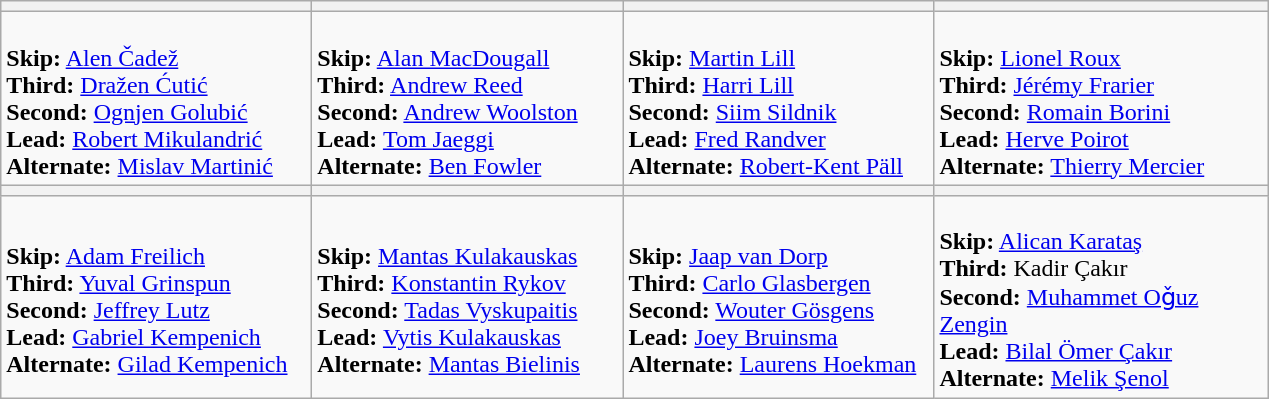<table class="wikitable">
<tr>
<th width=200></th>
<th width=200></th>
<th width=200></th>
<th width=200></th>
</tr>
<tr>
<td><br><strong>Skip:</strong> <a href='#'>Alen Čadež</a><br>
<strong>Third:</strong> <a href='#'>Dražen Ćutić</a><br>
<strong>Second:</strong> <a href='#'>Ognjen Golubić</a><br>
<strong>Lead:</strong> <a href='#'>Robert Mikulandrić</a><br>
<strong>Alternate:</strong> <a href='#'>Mislav Martinić</a></td>
<td><br><strong>Skip:</strong> <a href='#'>Alan MacDougall</a><br>
<strong>Third:</strong> <a href='#'>Andrew Reed</a><br>
<strong>Second:</strong> <a href='#'>Andrew Woolston</a><br>
<strong>Lead:</strong> <a href='#'>Tom Jaeggi</a><br>
<strong>Alternate:</strong> <a href='#'>Ben Fowler</a></td>
<td><br><strong>Skip:</strong> <a href='#'>Martin Lill</a><br>
<strong>Third:</strong> <a href='#'>Harri Lill</a><br>
<strong>Second:</strong> <a href='#'>Siim Sildnik</a><br>
<strong>Lead:</strong> <a href='#'>Fred Randver</a><br>
<strong>Alternate:</strong> <a href='#'>Robert-Kent Päll</a></td>
<td><br><strong>Skip:</strong> <a href='#'>Lionel Roux</a><br>
<strong>Third:</strong> <a href='#'>Jérémy Frarier</a><br>
<strong>Second:</strong> <a href='#'>Romain Borini</a><br>
<strong>Lead:</strong> <a href='#'>Herve Poirot</a><br>
<strong>Alternate:</strong> <a href='#'>Thierry Mercier</a></td>
</tr>
<tr>
<th width=200></th>
<th width=200></th>
<th width=200></th>
<th width=215></th>
</tr>
<tr>
<td><br><strong>Skip:</strong> <a href='#'>Adam Freilich</a><br>
<strong>Third:</strong> <a href='#'>Yuval Grinspun</a><br>
<strong>Second:</strong> <a href='#'>Jeffrey Lutz</a><br>
<strong>Lead:</strong> <a href='#'>Gabriel Kempenich</a><br>
<strong>Alternate:</strong> <a href='#'>Gilad Kempenich</a></td>
<td><br><strong>Skip:</strong> <a href='#'>Mantas Kulakauskas</a><br>
<strong>Third:</strong> <a href='#'>Konstantin Rykov</a><br>
<strong>Second:</strong> <a href='#'>Tadas Vyskupaitis</a><br>
<strong>Lead:</strong> <a href='#'>Vytis Kulakauskas</a><br>
<strong>Alternate:</strong> <a href='#'>Mantas Bielinis</a></td>
<td><br><strong>Skip:</strong> <a href='#'>Jaap van Dorp</a><br>
<strong>Third:</strong> <a href='#'>Carlo Glasbergen</a><br>
<strong>Second:</strong> <a href='#'>Wouter Gösgens</a><br>
<strong>Lead:</strong> <a href='#'>Joey Bruinsma</a><br>
<strong>Alternate:</strong> <a href='#'>Laurens Hoekman</a><br></td>
<td><br><strong>Skip:</strong> <a href='#'>Alican Karataş</a><br>
<strong>Third:</strong> Kadir Çakır<br>
<strong>Second:</strong> <a href='#'>Muhammet Oǧuz Zengin</a><br>
<strong>Lead:</strong> <a href='#'>Bilal Ömer Çakır</a><br>
<strong>Alternate:</strong> <a href='#'>Melik Şenol</a></td>
</tr>
</table>
